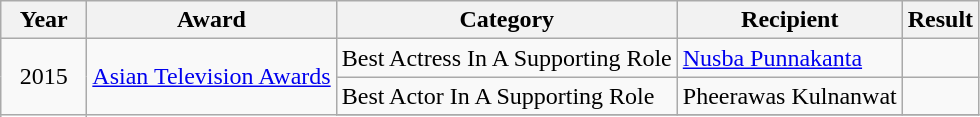<table class="wikitable">
<tr>
<th style="width:50px;">Year</th>
<th>Award</th>
<th>Category</th>
<th>Recipient</th>
<th>Result</th>
</tr>
<tr>
<td rowspan="64" style="text-align:center">2015</td>
<td rowspan="10" style="text-align:center"><a href='#'>Asian Television Awards</a></td>
<td>Best Actress In A Supporting Role</td>
<td><a href='#'>Nusba Punnakanta</a></td>
<td></td>
</tr>
<tr>
<td>Best Actor In A Supporting Role</td>
<td>Pheerawas Kulnanwat</td>
<td></td>
</tr>
<tr>
</tr>
</table>
